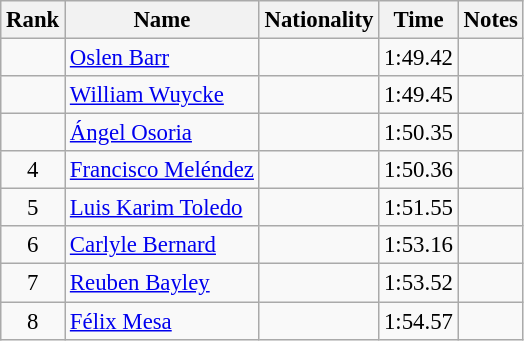<table class="wikitable sortable" style="text-align:center;font-size:95%">
<tr>
<th>Rank</th>
<th>Name</th>
<th>Nationality</th>
<th>Time</th>
<th>Notes</th>
</tr>
<tr>
<td></td>
<td align=left><a href='#'>Oslen Barr</a></td>
<td align=left></td>
<td>1:49.42</td>
<td></td>
</tr>
<tr>
<td></td>
<td align=left><a href='#'>William Wuycke</a></td>
<td align=left></td>
<td>1:49.45</td>
<td></td>
</tr>
<tr>
<td></td>
<td align=left><a href='#'>Ángel Osoria</a></td>
<td align=left></td>
<td>1:50.35</td>
<td></td>
</tr>
<tr>
<td>4</td>
<td align=left><a href='#'>Francisco Meléndez</a></td>
<td align=left></td>
<td>1:50.36</td>
<td></td>
</tr>
<tr>
<td>5</td>
<td align=left><a href='#'>Luis Karim Toledo</a></td>
<td align=left></td>
<td>1:51.55</td>
<td></td>
</tr>
<tr>
<td>6</td>
<td align=left><a href='#'>Carlyle Bernard</a></td>
<td align=left></td>
<td>1:53.16</td>
<td></td>
</tr>
<tr>
<td>7</td>
<td align=left><a href='#'>Reuben Bayley</a></td>
<td align=left></td>
<td>1:53.52</td>
<td></td>
</tr>
<tr>
<td>8</td>
<td align=left><a href='#'>Félix Mesa</a></td>
<td align=left></td>
<td>1:54.57</td>
<td></td>
</tr>
</table>
